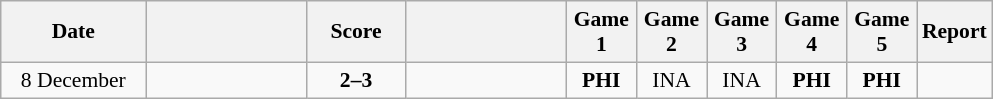<table class="wikitable" style="text-align: center; font-size:90% ">
<tr>
<th width="90">Date</th>
<th align="right" width="100"></th>
<th width="60">Score</th>
<th align="left" width="100"></th>
<th width="40">Game 1</th>
<th width="40">Game 2</th>
<th width="40">Game 3</th>
<th width="40">Game 4</th>
<th width="40">Game 5</th>
<th>Report</th>
</tr>
<tr>
<td>8 December</td>
<td></td>
<td><strong>2–3</strong></td>
<td></td>
<td><strong>PHI</strong></td>
<td>INA</td>
<td>INA</td>
<td><strong>PHI</strong></td>
<td><strong>PHI</strong></td>
<td></td>
</tr>
</table>
